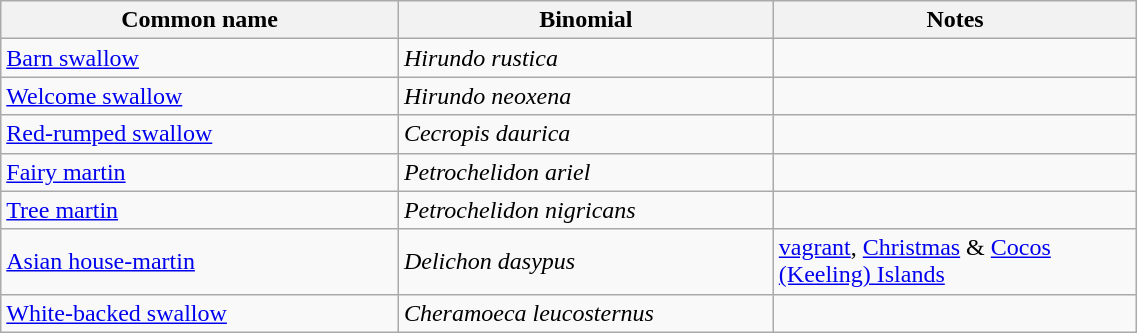<table style="width:60%;" class="wikitable">
<tr>
<th width=35%>Common name</th>
<th width=33%>Binomial</th>
<th width=32%>Notes</th>
</tr>
<tr>
<td><a href='#'>Barn swallow</a></td>
<td><em>Hirundo rustica</em></td>
<td></td>
</tr>
<tr>
<td><a href='#'>Welcome swallow</a></td>
<td><em>Hirundo neoxena</em></td>
<td></td>
</tr>
<tr>
<td><a href='#'>Red-rumped swallow</a></td>
<td><em>Cecropis daurica</em></td>
<td></td>
</tr>
<tr>
<td><a href='#'>Fairy martin</a></td>
<td><em>Petrochelidon ariel</em></td>
<td></td>
</tr>
<tr>
<td><a href='#'>Tree martin</a></td>
<td><em>Petrochelidon nigricans</em></td>
<td></td>
</tr>
<tr>
<td><a href='#'>Asian house-martin</a></td>
<td><em>Delichon dasypus</em></td>
<td><a href='#'>vagrant</a>, <a href='#'>Christmas</a> & <a href='#'>Cocos (Keeling) Islands</a></td>
</tr>
<tr>
<td><a href='#'>White-backed swallow</a></td>
<td><em>Cheramoeca leucosternus</em></td>
<td></td>
</tr>
</table>
